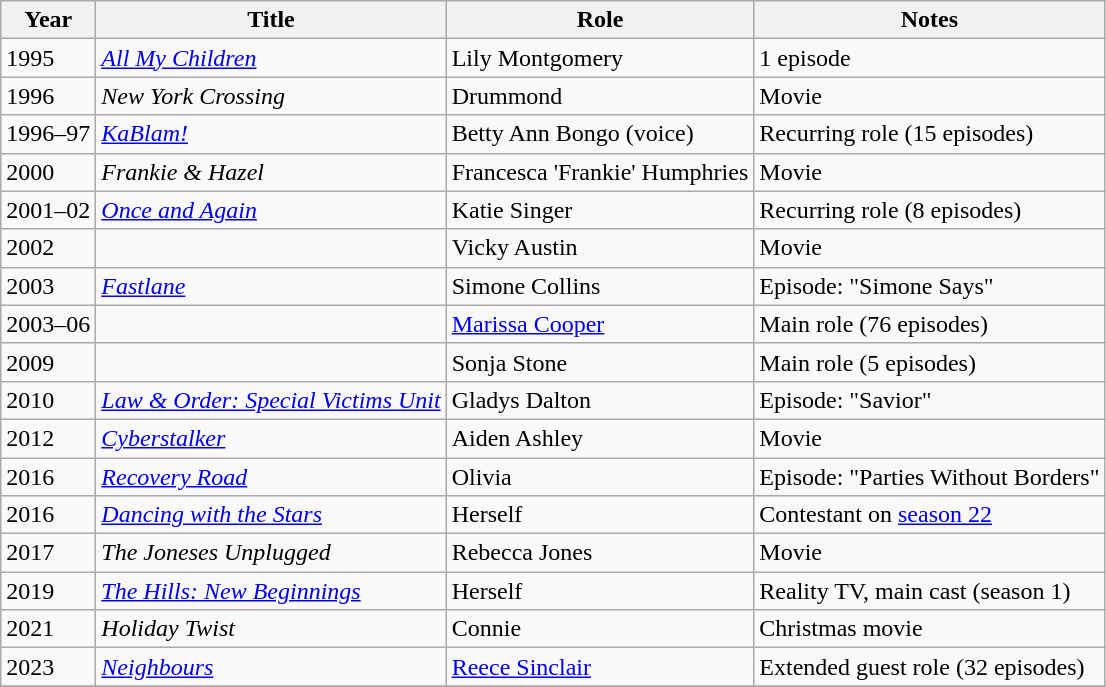<table class="wikitable sortable">
<tr>
<th>Year</th>
<th>Title</th>
<th>Role</th>
<th class="unsortable">Notes</th>
</tr>
<tr>
<td>1995</td>
<td><em><a href='#'>All My Children</a></em></td>
<td>Lily Montgomery</td>
<td>1 episode</td>
</tr>
<tr>
<td>1996</td>
<td><em>New York Crossing</em></td>
<td>Drummond</td>
<td>Movie</td>
</tr>
<tr>
<td>1996–97</td>
<td><em><a href='#'>KaBlam!</a></em></td>
<td>Betty Ann Bongo (voice)</td>
<td>Recurring role (15 episodes)</td>
</tr>
<tr>
<td>2000</td>
<td><em>Frankie & Hazel</em></td>
<td>Francesca 'Frankie' Humphries</td>
<td>Movie</td>
</tr>
<tr>
<td>2001–02</td>
<td><em><a href='#'>Once and Again</a></em></td>
<td>Katie Singer</td>
<td>Recurring role (8 episodes)</td>
</tr>
<tr>
<td>2002</td>
<td><em></em></td>
<td>Vicky Austin</td>
<td>Movie</td>
</tr>
<tr>
<td>2003</td>
<td><em><a href='#'>Fastlane</a></em></td>
<td>Simone Collins</td>
<td>Episode: "Simone Says"</td>
</tr>
<tr>
<td>2003–06</td>
<td><em></em></td>
<td><a href='#'>Marissa Cooper</a></td>
<td>Main role (76 episodes)</td>
</tr>
<tr>
<td>2009</td>
<td><em></em></td>
<td>Sonja Stone</td>
<td>Main role (5 episodes)</td>
</tr>
<tr>
<td>2010</td>
<td><em><a href='#'>Law & Order: Special Victims Unit</a></em></td>
<td>Gladys Dalton</td>
<td>Episode: "Savior"</td>
</tr>
<tr>
<td>2012</td>
<td><em><a href='#'>Cyberstalker</a></em></td>
<td>Aiden Ashley</td>
<td>Movie</td>
</tr>
<tr>
<td>2016</td>
<td><em><a href='#'>Recovery Road</a></em></td>
<td>Olivia</td>
<td>Episode: "Parties Without Borders"</td>
</tr>
<tr>
<td>2016</td>
<td><em><a href='#'>Dancing with the Stars</a></em></td>
<td>Herself</td>
<td>Contestant on <a href='#'>season 22</a></td>
</tr>
<tr>
<td>2017</td>
<td><em>The Joneses Unplugged</em></td>
<td>Rebecca Jones</td>
<td>Movie</td>
</tr>
<tr>
<td>2019</td>
<td><em><a href='#'>The Hills: New Beginnings</a></em></td>
<td>Herself</td>
<td>Reality TV, main cast (season 1)</td>
</tr>
<tr>
<td>2021</td>
<td><em>Holiday Twist</em></td>
<td>Connie</td>
<td>Christmas movie</td>
</tr>
<tr>
<td>2023</td>
<td><em><a href='#'>Neighbours</a></td>
<td><a href='#'>Reece Sinclair</a></td>
<td>Extended guest role (32 episodes)</td>
</tr>
<tr>
</tr>
</table>
